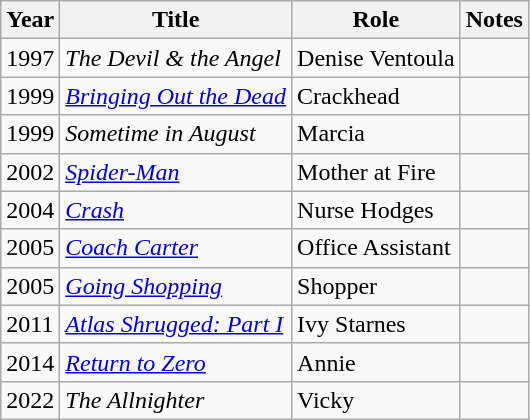<table class="wikitable sortable">
<tr>
<th>Year</th>
<th>Title</th>
<th>Role</th>
<th>Notes</th>
</tr>
<tr>
<td>1997</td>
<td><em>The Devil & the Angel</em></td>
<td>Denise Ventoula</td>
<td></td>
</tr>
<tr>
<td>1999</td>
<td><em><a href='#'>Bringing Out the Dead</a></em></td>
<td>Crackhead</td>
<td></td>
</tr>
<tr>
<td>1999</td>
<td><em>Sometime in August</em></td>
<td>Marcia</td>
<td></td>
</tr>
<tr>
<td>2002</td>
<td><a href='#'><em>Spider-Man</em></a></td>
<td>Mother at Fire</td>
<td></td>
</tr>
<tr>
<td>2004</td>
<td><a href='#'><em>Crash</em></a></td>
<td>Nurse Hodges</td>
<td></td>
</tr>
<tr>
<td>2005</td>
<td><em><a href='#'>Coach Carter</a></em></td>
<td>Office Assistant</td>
<td></td>
</tr>
<tr>
<td>2005</td>
<td><em><a href='#'>Going Shopping</a></em></td>
<td>Shopper</td>
<td></td>
</tr>
<tr>
<td>2011</td>
<td><em><a href='#'>Atlas Shrugged: Part I</a></em></td>
<td>Ivy Starnes</td>
<td></td>
</tr>
<tr>
<td>2014</td>
<td><a href='#'><em>Return to Zero</em></a></td>
<td>Annie</td>
<td></td>
</tr>
<tr>
<td>2022</td>
<td><em>The Allnighter</em></td>
<td>Vicky</td>
<td></td>
</tr>
</table>
